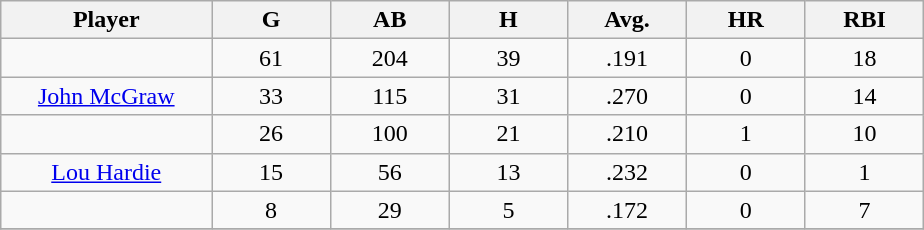<table class="wikitable sortable">
<tr>
<th bgcolor="#DDDDFF" width="16%">Player</th>
<th bgcolor="#DDDDFF" width="9%">G</th>
<th bgcolor="#DDDDFF" width="9%">AB</th>
<th bgcolor="#DDDDFF" width="9%">H</th>
<th bgcolor="#DDDDFF" width="9%">Avg.</th>
<th bgcolor="#DDDDFF" width="9%">HR</th>
<th bgcolor="#DDDDFF" width="9%">RBI</th>
</tr>
<tr align="center">
<td></td>
<td>61</td>
<td>204</td>
<td>39</td>
<td>.191</td>
<td>0</td>
<td>18</td>
</tr>
<tr align="center">
<td><a href='#'>John McGraw</a></td>
<td>33</td>
<td>115</td>
<td>31</td>
<td>.270</td>
<td>0</td>
<td>14</td>
</tr>
<tr align=center>
<td></td>
<td>26</td>
<td>100</td>
<td>21</td>
<td>.210</td>
<td>1</td>
<td>10</td>
</tr>
<tr align="center">
<td><a href='#'>Lou Hardie</a></td>
<td>15</td>
<td>56</td>
<td>13</td>
<td>.232</td>
<td>0</td>
<td>1</td>
</tr>
<tr align=center>
<td></td>
<td>8</td>
<td>29</td>
<td>5</td>
<td>.172</td>
<td>0</td>
<td>7</td>
</tr>
<tr align="center">
</tr>
</table>
